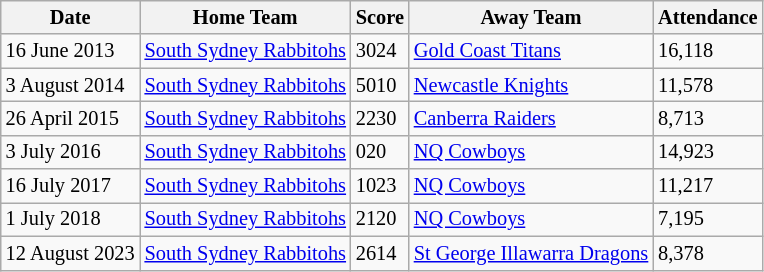<table class="wikitable defaultright col3center col4left" style="bgcolor=#bdb76b; font-size:85%;">
<tr>
<th>Date</th>
<th>Home Team</th>
<th>Score</th>
<th>Away Team</th>
<th>Attendance</th>
</tr>
<tr>
<td>16 June 2013</td>
<td><a href='#'>South Sydney Rabbitohs</a> </td>
<td>3024</td>
<td> <a href='#'>Gold Coast Titans</a></td>
<td>16,118</td>
</tr>
<tr>
<td>3 August 2014</td>
<td><a href='#'>South Sydney Rabbitohs</a> </td>
<td>5010</td>
<td> <a href='#'>Newcastle Knights</a></td>
<td>11,578</td>
</tr>
<tr>
<td>26 April 2015</td>
<td><a href='#'>South Sydney Rabbitohs</a> </td>
<td>2230</td>
<td> <a href='#'>Canberra Raiders</a></td>
<td>8,713</td>
</tr>
<tr>
<td>3 July 2016</td>
<td><a href='#'>South Sydney Rabbitohs</a> </td>
<td>020</td>
<td> <a href='#'>NQ Cowboys</a></td>
<td>14,923</td>
</tr>
<tr>
<td>16 July 2017</td>
<td><a href='#'>South Sydney Rabbitohs</a> </td>
<td>1023</td>
<td> <a href='#'>NQ Cowboys</a></td>
<td>11,217</td>
</tr>
<tr>
<td>1 July 2018</td>
<td><a href='#'>South Sydney Rabbitohs</a> </td>
<td>2120</td>
<td> <a href='#'>NQ Cowboys</a></td>
<td>7,195</td>
</tr>
<tr>
<td>12 August 2023</td>
<td><a href='#'>South Sydney Rabbitohs</a> </td>
<td>2614</td>
<td> <a href='#'>St George Illawarra Dragons</a></td>
<td>8,378</td>
</tr>
</table>
